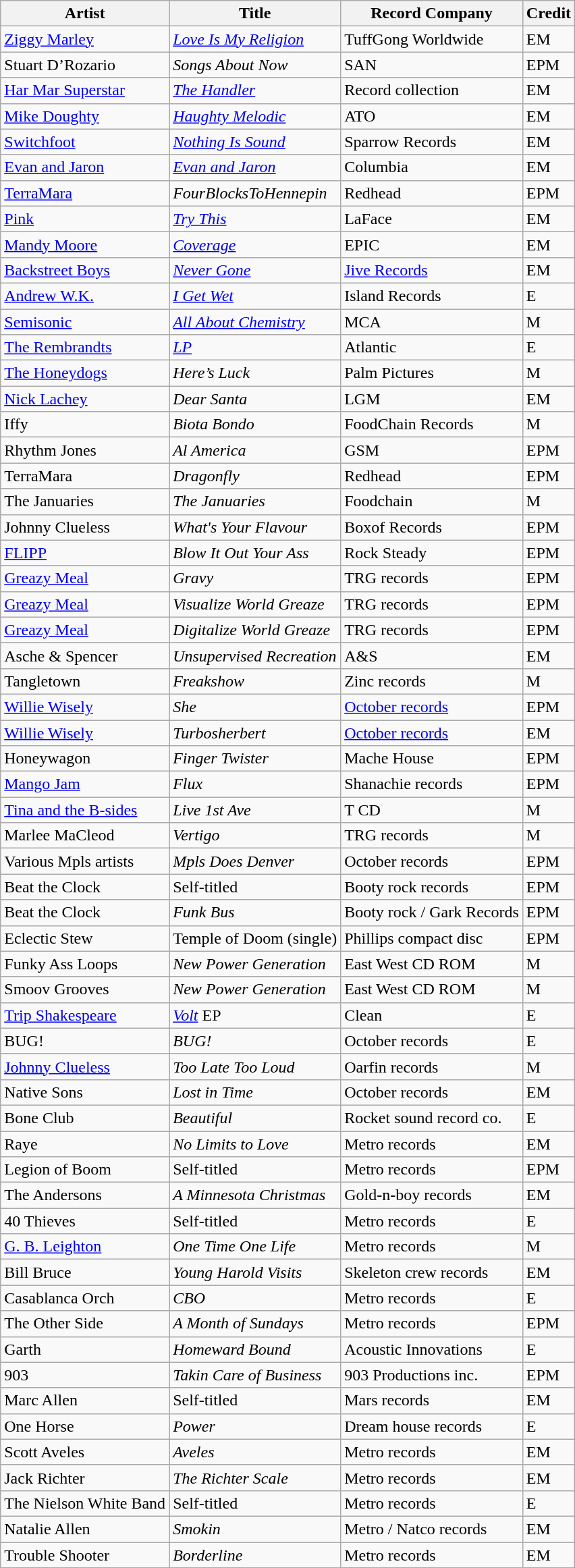<table class="wikitable">
<tr>
<th><strong>Artist</strong></th>
<th><strong>Title</strong></th>
<th><strong>Record Company</strong></th>
<th><strong>Credit</strong></th>
</tr>
<tr>
<td><a href='#'>Ziggy Marley</a></td>
<td><em><a href='#'>Love Is My Religion</a></em></td>
<td>TuffGong Worldwide</td>
<td>EM</td>
</tr>
<tr>
<td>Stuart D’Rozario</td>
<td><em>Songs About Now</em></td>
<td>SAN</td>
<td>EPM</td>
</tr>
<tr>
<td><a href='#'>Har Mar Superstar</a></td>
<td><em><a href='#'>The Handler</a></em></td>
<td>Record collection</td>
<td>EM</td>
</tr>
<tr>
<td><a href='#'>Mike Doughty</a></td>
<td><em><a href='#'>Haughty Melodic</a></em></td>
<td>ATO</td>
<td>EM</td>
</tr>
<tr>
<td><a href='#'>Switchfoot</a></td>
<td><em><a href='#'>Nothing Is Sound</a></em></td>
<td>Sparrow Records</td>
<td>EM</td>
</tr>
<tr>
<td><a href='#'>Evan and Jaron</a></td>
<td><em><a href='#'>Evan and Jaron</a></em></td>
<td>Columbia</td>
<td>EM</td>
</tr>
<tr>
<td><a href='#'>TerraMara</a></td>
<td><em>FourBlocksToHennepin</em></td>
<td>Redhead</td>
<td>EPM</td>
</tr>
<tr>
<td><a href='#'>Pink</a></td>
<td><em><a href='#'>Try This</a></em></td>
<td>LaFace</td>
<td>EM</td>
</tr>
<tr>
<td><a href='#'>Mandy Moore</a></td>
<td><em><a href='#'>Coverage</a></em></td>
<td>EPIC</td>
<td>EM</td>
</tr>
<tr>
<td><a href='#'>Backstreet Boys</a></td>
<td><em><a href='#'>Never Gone</a></em></td>
<td><a href='#'>Jive Records</a></td>
<td>EM</td>
</tr>
<tr>
<td><a href='#'>Andrew W.K.</a></td>
<td><em><a href='#'>I Get Wet</a></em></td>
<td>Island Records</td>
<td>E</td>
</tr>
<tr>
<td><a href='#'>Semisonic</a></td>
<td><em><a href='#'>All About Chemistry</a></em></td>
<td>MCA</td>
<td>M</td>
</tr>
<tr>
<td><a href='#'>The Rembrandts</a></td>
<td><em><a href='#'>LP</a></em></td>
<td>Atlantic</td>
<td>E</td>
</tr>
<tr>
<td><a href='#'>The Honeydogs</a></td>
<td><em>Here’s Luck</em></td>
<td>Palm Pictures</td>
<td>M</td>
</tr>
<tr>
<td><a href='#'>Nick Lachey</a></td>
<td><em>Dear Santa</em></td>
<td>LGM</td>
<td>EM</td>
</tr>
<tr>
<td>Iffy</td>
<td><em>Biota Bondo</em></td>
<td>FoodChain Records</td>
<td>M</td>
</tr>
<tr>
<td>Rhythm Jones</td>
<td><em>Al America</em></td>
<td>GSM</td>
<td>EPM</td>
</tr>
<tr>
<td>TerraMara</td>
<td><em>Dragonfly</em></td>
<td>Redhead</td>
<td>EPM</td>
</tr>
<tr>
<td>The Januaries</td>
<td><em>The Januaries</em></td>
<td>Foodchain</td>
<td>M</td>
</tr>
<tr>
<td>Johnny Clueless</td>
<td><em>What's Your Flavour</em></td>
<td>Boxof Records</td>
<td>EPM</td>
</tr>
<tr>
<td><a href='#'>FLIPP</a></td>
<td><em>Blow It Out Your Ass</em></td>
<td>Rock Steady</td>
<td>EPM</td>
</tr>
<tr>
<td><a href='#'>Greazy Meal</a></td>
<td><em>Gravy</em></td>
<td>TRG records</td>
<td>EPM</td>
</tr>
<tr>
<td><a href='#'>Greazy Meal</a></td>
<td><em>Visualize World Greaze</em></td>
<td>TRG records</td>
<td>EPM</td>
</tr>
<tr>
<td><a href='#'>Greazy Meal</a></td>
<td><em>Digitalize World Greaze</em></td>
<td>TRG records</td>
<td>EPM</td>
</tr>
<tr>
<td>Asche & Spencer</td>
<td><em>Unsupervised Recreation</em></td>
<td>A&S</td>
<td>EM</td>
</tr>
<tr>
<td>Tangletown</td>
<td><em>Freakshow</em></td>
<td>Zinc records</td>
<td>M</td>
</tr>
<tr>
<td><a href='#'>Willie Wisely</a></td>
<td><em>She</em></td>
<td><a href='#'>October records</a></td>
<td>EPM</td>
</tr>
<tr>
<td><a href='#'>Willie Wisely</a></td>
<td><em>Turbosherbert</em></td>
<td><a href='#'>October records</a></td>
<td>EM</td>
</tr>
<tr>
<td>Honeywagon</td>
<td><em>Finger Twister</em></td>
<td>Mache House</td>
<td>EPM</td>
</tr>
<tr>
<td><a href='#'>Mango Jam</a></td>
<td><em>Flux</em></td>
<td>Shanachie records</td>
<td>EPM</td>
</tr>
<tr>
<td><a href='#'>Tina and the B-sides</a></td>
<td><em>Live 1st Ave</em></td>
<td>T CD</td>
<td>M</td>
</tr>
<tr>
<td>Marlee MaCleod</td>
<td><em>Vertigo</em></td>
<td>TRG records</td>
<td>M</td>
</tr>
<tr>
<td>Various Mpls artists</td>
<td><em>Mpls Does Denver</em></td>
<td>October records</td>
<td>EPM</td>
</tr>
<tr>
<td>Beat the Clock</td>
<td>Self-titled</td>
<td>Booty rock records</td>
<td>EPM</td>
</tr>
<tr>
<td>Beat the Clock</td>
<td><em>Funk Bus</em></td>
<td>Booty rock / Gark Records</td>
<td>EPM</td>
</tr>
<tr>
<td>Eclectic Stew</td>
<td>Temple of Doom (single)</td>
<td>Phillips compact disc</td>
<td>EPM</td>
</tr>
<tr>
<td>Funky Ass Loops</td>
<td><em>New Power Generation</em></td>
<td>East West CD ROM</td>
<td>M</td>
</tr>
<tr>
<td>Smoov Grooves</td>
<td><em>New Power Generation</em></td>
<td>East West CD ROM</td>
<td>M</td>
</tr>
<tr>
<td><a href='#'>Trip Shakespeare</a></td>
<td><em><a href='#'>Volt</a></em> EP</td>
<td>Clean</td>
<td>E</td>
</tr>
<tr>
<td>BUG!</td>
<td><em>BUG!</em></td>
<td>October records</td>
<td>E</td>
</tr>
<tr>
<td><a href='#'>Johnny Clueless</a></td>
<td><em>Too Late Too Loud</em></td>
<td>Oarfin records</td>
<td>M</td>
</tr>
<tr>
<td>Native Sons</td>
<td><em>Lost in Time</em></td>
<td>October records</td>
<td>EM</td>
</tr>
<tr>
<td>Bone Club</td>
<td><em>Beautiful</em></td>
<td>Rocket sound record co.</td>
<td>E</td>
</tr>
<tr>
<td>Raye</td>
<td><em>No Limits to Love</em></td>
<td>Metro records</td>
<td>EM</td>
</tr>
<tr>
<td>Legion of Boom</td>
<td>Self-titled</td>
<td>Metro records</td>
<td>EPM</td>
</tr>
<tr>
<td>The Andersons</td>
<td><em>A Minnesota Christmas</em></td>
<td>Gold-n-boy records</td>
<td>EM</td>
</tr>
<tr>
<td>40 Thieves</td>
<td>Self-titled</td>
<td>Metro records</td>
<td>E</td>
</tr>
<tr>
<td><a href='#'>G. B. Leighton</a></td>
<td><em>One Time One Life</em></td>
<td>Metro records</td>
<td>M</td>
</tr>
<tr>
<td>Bill Bruce</td>
<td><em>Young Harold Visits</em></td>
<td>Skeleton crew records</td>
<td>EM</td>
</tr>
<tr>
<td>Casablanca Orch</td>
<td><em>CBO</em></td>
<td>Metro records</td>
<td>E</td>
</tr>
<tr>
<td>The Other Side</td>
<td><em>A Month of Sundays</em></td>
<td>Metro records</td>
<td>EPM</td>
</tr>
<tr>
<td>Garth</td>
<td><em>Homeward Bound</em></td>
<td>Acoustic Innovations</td>
<td>E</td>
</tr>
<tr>
<td>903</td>
<td><em>Takin Care of Business</em></td>
<td>903 Productions inc.</td>
<td>EPM</td>
</tr>
<tr>
<td>Marc Allen</td>
<td>Self-titled</td>
<td>Mars records</td>
<td>EM</td>
</tr>
<tr>
<td>One Horse</td>
<td><em>Power</em></td>
<td>Dream house records</td>
<td>E</td>
</tr>
<tr>
<td>Scott Aveles</td>
<td><em>Aveles</em></td>
<td>Metro records</td>
<td>EM</td>
</tr>
<tr>
<td>Jack Richter</td>
<td><em>The Richter Scale</em></td>
<td>Metro records</td>
<td>EM</td>
</tr>
<tr>
<td>The Nielson White Band</td>
<td>Self-titled</td>
<td>Metro records</td>
<td>E</td>
</tr>
<tr>
<td>Natalie Allen</td>
<td><em>Smokin</em></td>
<td>Metro / Natco records</td>
<td>EM</td>
</tr>
<tr>
<td>Trouble Shooter</td>
<td><em>Borderline</em></td>
<td>Metro records</td>
<td>EM</td>
</tr>
</table>
